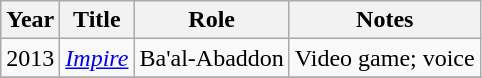<table class="wikitable sortable">
<tr>
<th>Year</th>
<th>Title</th>
<th>Role</th>
<th>Notes</th>
</tr>
<tr>
<td>2013</td>
<td><em><a href='#'>Impire</a></em></td>
<td>Ba'al-Abaddon</td>
<td>Video game; voice</td>
</tr>
<tr>
</tr>
</table>
